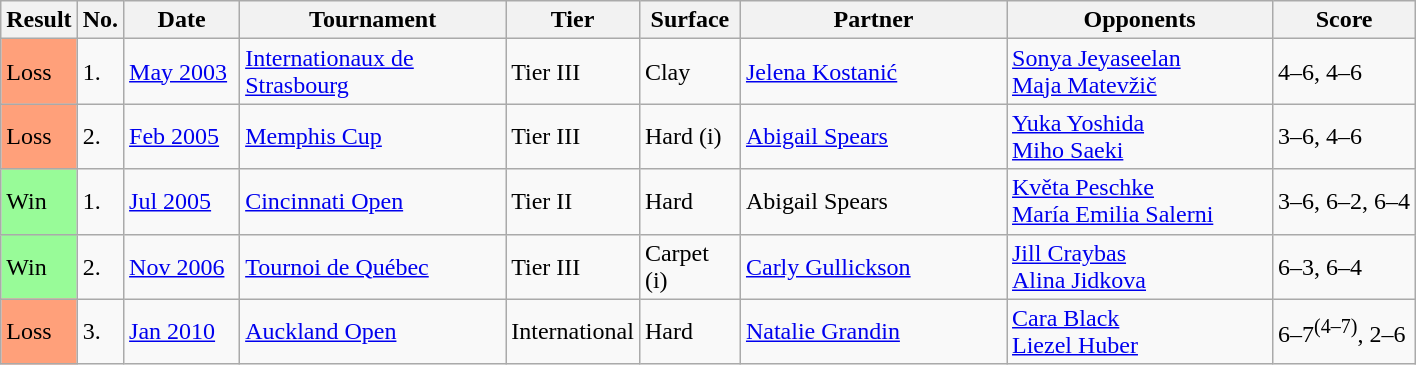<table class="sortable wikitable">
<tr>
<th>Result</th>
<th>No.</th>
<th style="width:70px">Date</th>
<th style="width:170px">Tournament</th>
<th>Tier</th>
<th style="width:60px">Surface</th>
<th style="width:170px">Partner</th>
<th style="width:170px">Opponents</th>
<th class="unsortable">Score</th>
</tr>
<tr>
<td style="background:#ffa07a;">Loss</td>
<td>1.</td>
<td><a href='#'>May 2003</a></td>
<td><a href='#'>Internationaux de Strasbourg</a></td>
<td>Tier III</td>
<td>Clay</td>
<td> <a href='#'>Jelena Kostanić</a></td>
<td> <a href='#'>Sonya Jeyaseelan</a> <br>  <a href='#'>Maja Matevžič</a></td>
<td>4–6, 4–6</td>
</tr>
<tr>
<td style="background:#ffa07a;">Loss</td>
<td>2.</td>
<td><a href='#'>Feb 2005</a></td>
<td><a href='#'>Memphis Cup</a></td>
<td>Tier III</td>
<td>Hard (i)</td>
<td> <a href='#'>Abigail Spears</a></td>
<td> <a href='#'>Yuka Yoshida</a> <br>  <a href='#'>Miho Saeki</a></td>
<td>3–6, 4–6</td>
</tr>
<tr>
<td style="background:#98fb98;">Win</td>
<td>1.</td>
<td><a href='#'>Jul 2005</a></td>
<td><a href='#'>Cincinnati Open</a></td>
<td>Tier II</td>
<td>Hard</td>
<td> Abigail Spears</td>
<td> <a href='#'>Květa Peschke</a> <br>  <a href='#'>María Emilia Salerni</a></td>
<td>3–6, 6–2, 6–4</td>
</tr>
<tr>
<td style="background:#98fb98;">Win</td>
<td>2.</td>
<td><a href='#'>Nov 2006</a></td>
<td><a href='#'>Tournoi de Québec</a></td>
<td>Tier III</td>
<td>Carpet (i)</td>
<td> <a href='#'>Carly Gullickson</a></td>
<td> <a href='#'>Jill Craybas</a> <br>  <a href='#'>Alina Jidkova</a></td>
<td>6–3, 6–4</td>
</tr>
<tr>
<td style="background:#ffa07a;">Loss</td>
<td>3.</td>
<td><a href='#'>Jan 2010</a></td>
<td><a href='#'>Auckland Open</a></td>
<td>International</td>
<td>Hard</td>
<td> <a href='#'>Natalie Grandin</a></td>
<td> <a href='#'>Cara Black</a> <br>  <a href='#'>Liezel Huber</a></td>
<td>6–7<sup>(4–7)</sup>, 2–6</td>
</tr>
</table>
